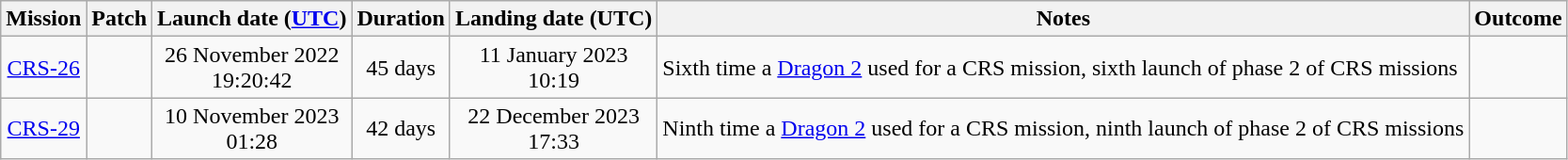<table class="wikitable" style="text-align:center;">
<tr>
<th>Mission</th>
<th>Patch</th>
<th>Launch date (<a href='#'>UTC</a>)</th>
<th>Duration</th>
<th>Landing date (UTC)</th>
<th>Notes</th>
<th>Outcome</th>
</tr>
<tr>
<td><a href='#'>CRS-26</a></td>
<td></td>
<td>26 November 2022<br>19:20:42</td>
<td>45 days</td>
<td>11 January 2023<br>10:19</td>
<td style="text-align:left">Sixth time a <a href='#'>Dragon 2</a> used for a CRS mission, sixth launch of phase 2 of CRS missions</td>
<td></td>
</tr>
<tr>
<td><a href='#'>CRS-29</a></td>
<td></td>
<td>10 November 2023<br>01:28</td>
<td>42 days</td>
<td>22 December 2023<br>17:33</td>
<td style="text-align:left">Ninth time a <a href='#'>Dragon 2</a> used for a CRS mission, ninth launch of phase 2 of CRS missions</td>
<td></td>
</tr>
</table>
